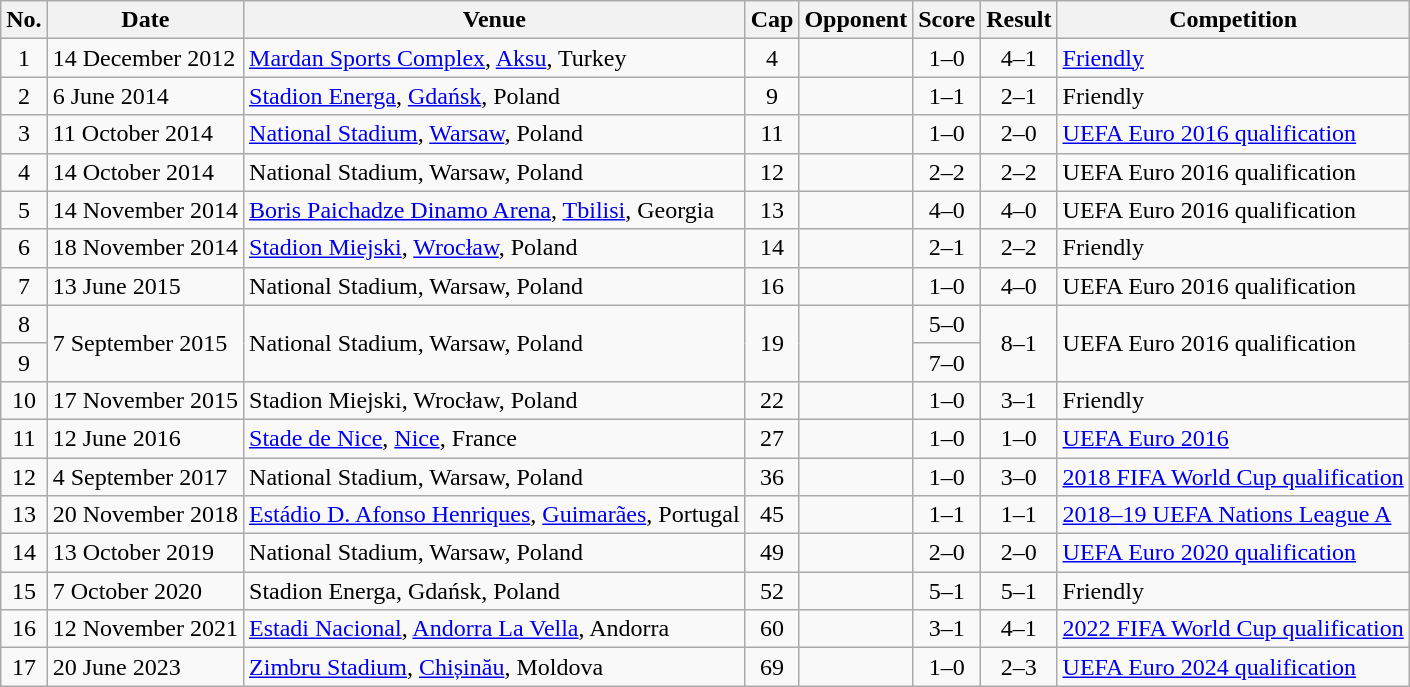<table class="wikitable sortable">
<tr>
<th scope="col">No.</th>
<th scope="col" data-sort-type="date">Date</th>
<th scope="col">Venue</th>
<th scope="col">Cap</th>
<th scope="col">Opponent</th>
<th scope="col">Score</th>
<th scope="col">Result</th>
<th scope="col">Competition</th>
</tr>
<tr>
<td style="text-align:center">1</td>
<td>14 December 2012</td>
<td><a href='#'>Mardan Sports Complex</a>, <a href='#'>Aksu</a>, Turkey</td>
<td style="text-align:center">4</td>
<td></td>
<td style="text-align:center">1–0</td>
<td style="text-align:center">4–1</td>
<td><a href='#'>Friendly</a></td>
</tr>
<tr>
<td style="text-align:center">2</td>
<td>6 June 2014</td>
<td><a href='#'>Stadion Energa</a>, <a href='#'>Gdańsk</a>, Poland</td>
<td style="text-align:center">9</td>
<td></td>
<td style="text-align:center">1–1</td>
<td style="text-align:center">2–1</td>
<td>Friendly</td>
</tr>
<tr>
<td style="text-align:center">3</td>
<td>11 October 2014</td>
<td><a href='#'>National Stadium</a>, <a href='#'>Warsaw</a>, Poland</td>
<td style="text-align:center">11</td>
<td></td>
<td style="text-align:center">1–0</td>
<td style="text-align:center">2–0</td>
<td><a href='#'>UEFA Euro 2016 qualification</a></td>
</tr>
<tr>
<td style="text-align:center">4</td>
<td>14 October 2014</td>
<td>National Stadium, Warsaw, Poland</td>
<td style="text-align:center">12</td>
<td></td>
<td style="text-align:center">2–2</td>
<td style="text-align:center">2–2</td>
<td>UEFA Euro 2016 qualification</td>
</tr>
<tr>
<td style="text-align:center">5</td>
<td>14 November 2014</td>
<td><a href='#'>Boris Paichadze Dinamo Arena</a>, <a href='#'>Tbilisi</a>, Georgia</td>
<td style="text-align:center">13</td>
<td></td>
<td style="text-align:center">4–0</td>
<td style="text-align:center">4–0</td>
<td>UEFA Euro 2016 qualification</td>
</tr>
<tr>
<td style="text-align:center">6</td>
<td>18 November 2014</td>
<td><a href='#'>Stadion Miejski</a>, <a href='#'>Wrocław</a>, Poland</td>
<td style="text-align:center">14</td>
<td></td>
<td style="text-align:center">2–1</td>
<td style="text-align:center">2–2</td>
<td>Friendly</td>
</tr>
<tr>
<td style="text-align:center">7</td>
<td>13 June 2015</td>
<td>National Stadium, Warsaw, Poland</td>
<td style="text-align:center">16</td>
<td></td>
<td style="text-align:center">1–0</td>
<td style="text-align:center">4–0</td>
<td>UEFA Euro 2016 qualification</td>
</tr>
<tr>
<td style="text-align:center">8</td>
<td rowspan=2>7 September 2015</td>
<td rowspan="2">National Stadium, Warsaw, Poland</td>
<td rowspan="2" style="text-align:center">19</td>
<td rowspan=2></td>
<td style="text-align:center">5–0</td>
<td rowspan="2" style="text-align:center">8–1</td>
<td rowspan="2">UEFA Euro 2016 qualification</td>
</tr>
<tr>
<td style="text-align:center">9</td>
<td style="text-align:center">7–0</td>
</tr>
<tr>
<td style="text-align:center">10</td>
<td>17 November 2015</td>
<td>Stadion Miejski, Wrocław, Poland</td>
<td style="text-align:center">22</td>
<td></td>
<td style="text-align:center">1–0</td>
<td style="text-align:center">3–1</td>
<td>Friendly</td>
</tr>
<tr>
<td style="text-align:center">11</td>
<td>12 June 2016</td>
<td><a href='#'>Stade de Nice</a>, <a href='#'>Nice</a>, France</td>
<td style="text-align:center">27</td>
<td></td>
<td style="text-align:center">1–0</td>
<td style="text-align:center">1–0</td>
<td><a href='#'>UEFA Euro 2016</a></td>
</tr>
<tr>
<td style="text-align:center">12</td>
<td>4 September 2017</td>
<td>National Stadium, Warsaw, Poland</td>
<td style="text-align:center">36</td>
<td></td>
<td style="text-align:center">1–0</td>
<td style="text-align:center">3–0</td>
<td><a href='#'>2018 FIFA World Cup qualification</a></td>
</tr>
<tr>
<td style="text-align:center">13</td>
<td>20 November 2018</td>
<td><a href='#'>Estádio D. Afonso Henriques</a>, <a href='#'>Guimarães</a>, Portugal</td>
<td style="text-align:center">45</td>
<td></td>
<td style="text-align:center">1–1</td>
<td style="text-align:center">1–1</td>
<td><a href='#'>2018–19 UEFA Nations League A</a></td>
</tr>
<tr>
<td style="text-align:center">14</td>
<td>13 October 2019</td>
<td>National Stadium, Warsaw, Poland</td>
<td style="text-align:center">49</td>
<td></td>
<td style="text-align:center">2–0</td>
<td style="text-align:center">2–0</td>
<td><a href='#'>UEFA Euro 2020 qualification</a></td>
</tr>
<tr>
<td style="text-align:center">15</td>
<td>7 October 2020</td>
<td>Stadion Energa, Gdańsk, Poland</td>
<td style="text-align:center">52</td>
<td></td>
<td style="text-align:center">5–1</td>
<td style="text-align:center">5–1</td>
<td>Friendly</td>
</tr>
<tr>
<td style="text-align:center">16</td>
<td>12 November 2021</td>
<td><a href='#'>Estadi Nacional</a>, <a href='#'>Andorra La Vella</a>, Andorra</td>
<td style="text-align:center">60</td>
<td></td>
<td style="text-align:center">3–1</td>
<td style="text-align:center">4–1</td>
<td><a href='#'>2022 FIFA World Cup qualification</a></td>
</tr>
<tr>
<td style="text-align:center">17</td>
<td>20 June 2023</td>
<td><a href='#'>Zimbru Stadium</a>, <a href='#'>Chișinău</a>, Moldova</td>
<td style="text-align:center">69</td>
<td></td>
<td style="text-align:center">1–0</td>
<td style="text-align:center">2–3</td>
<td><a href='#'>UEFA Euro 2024 qualification</a></td>
</tr>
</table>
